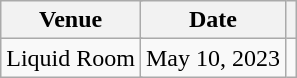<table class="wikitable" style="text-align: center;">
<tr>
<th colspan="2">Venue</th>
<th>Date</th>
<th></th>
</tr>
<tr>
<td colspan="2">Liquid Room</td>
<td>May 10, 2023</td>
<td></td>
</tr>
</table>
